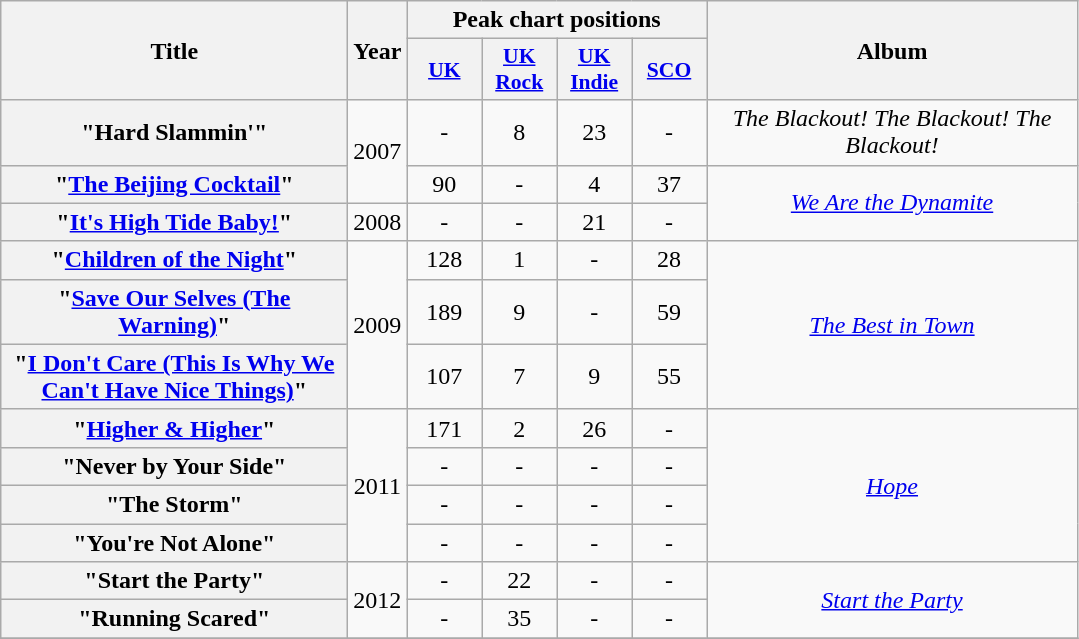<table class="wikitable plainrowheaders" style="text-align:center">
<tr>
<th scope="col" rowspan="2" style="width:14em;">Title</th>
<th scope="col" rowspan="2">Year</th>
<th scope="col" colspan="4">Peak chart positions</th>
<th scope="col" rowspan="2" style="width:15em;">Album</th>
</tr>
<tr>
<th scope="col" style="width:3em;font-size:90%;"><a href='#'>UK</a><br></th>
<th scope="col" style="width:3em;font-size:90%;"><a href='#'>UK<br>Rock</a><br></th>
<th scope="col" style="width:3em;font-size:90%;"><a href='#'>UK<br>Indie</a><br></th>
<th scope="col" style="width:3em;font-size:90%;"><a href='#'>SCO</a> <br></th>
</tr>
<tr>
<th scope="row">"Hard Slammin'"</th>
<td rowspan="2">2007</td>
<td style="text-align:center;">-</td>
<td style="text-align:center;">8</td>
<td style="text-align:center;">23</td>
<td style="text-align:center;">-</td>
<td><em>The Blackout! The Blackout! The Blackout!</em></td>
</tr>
<tr>
<th scope="row">"<a href='#'>The Beijing Cocktail</a>"</th>
<td style="text-align:center;">90</td>
<td style="text-align:center;">-</td>
<td style="text-align:center;">4</td>
<td style="text-align:center;">37</td>
<td rowspan="2"><em><a href='#'>We Are the Dynamite</a></em></td>
</tr>
<tr>
<th scope="row">"<a href='#'>It's High Tide Baby!</a>"</th>
<td>2008</td>
<td style="text-align:center;">-</td>
<td style="text-align:center;">-</td>
<td style="text-align:center;">21</td>
<td style="text-align:center;">-</td>
</tr>
<tr>
<th scope="row">"<a href='#'>Children of the Night</a>"</th>
<td rowspan="3">2009</td>
<td style="text-align:center;">128</td>
<td style="text-align:center;">1</td>
<td style="text-align:center;">-</td>
<td style="text-align:center;">28</td>
<td rowspan="3"><em><a href='#'>The Best in Town</a></em></td>
</tr>
<tr>
<th scope="row">"<a href='#'>Save Our Selves (The Warning)</a>"</th>
<td style="text-align:center;">189</td>
<td style="text-align:center;">9</td>
<td style="text-align:center;">-</td>
<td style="text-align:center;">59</td>
</tr>
<tr>
<th scope="row">"<a href='#'>I Don't Care (This Is Why We Can't Have Nice Things)</a>"</th>
<td style="text-align:center;">107</td>
<td style="text-align:center;">7</td>
<td style="text-align:center;">9</td>
<td style="text-align:center;">55</td>
</tr>
<tr>
<th scope="row">"<a href='#'>Higher & Higher</a>"</th>
<td rowspan="4">2011</td>
<td style="text-align:center;">171</td>
<td style="text-align:center;">2</td>
<td style="text-align:center;">26</td>
<td style="text-align:center;">-</td>
<td rowspan="4"><em><a href='#'>Hope</a></em></td>
</tr>
<tr>
<th scope="row">"Never by Your Side"</th>
<td style="text-align:center;">-</td>
<td style="text-align:center;">-</td>
<td style="text-align:center;">-</td>
<td style="text-align:center;">-</td>
</tr>
<tr>
<th scope="row">"The Storm"</th>
<td style="text-align:center;">-</td>
<td style="text-align:center;">-</td>
<td style="text-align:center;">-</td>
<td style="text-align:center;">-</td>
</tr>
<tr>
<th scope="row">"You're Not Alone"</th>
<td style="text-align:center;">-</td>
<td style="text-align:center;">-</td>
<td style="text-align:center;">-</td>
<td style="text-align:center;">-</td>
</tr>
<tr>
<th scope="row">"Start the Party"</th>
<td rowspan="2">2012</td>
<td style="text-align:center;">-</td>
<td style="text-align:center;">22</td>
<td style="text-align:center;">-</td>
<td style="text-align:center;">-</td>
<td rowspan="2"><em><a href='#'>Start the Party</a></em></td>
</tr>
<tr>
<th scope="row">"Running Scared"</th>
<td style="text-align:center;">-</td>
<td style="text-align:center;">35</td>
<td style="text-align:center;">-</td>
<td style="text-align:center;">-</td>
</tr>
<tr>
</tr>
</table>
